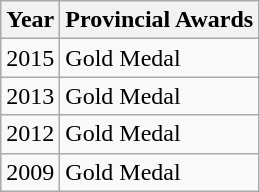<table class="wikitable">
<tr>
<th>Year</th>
<th>Provincial Awards</th>
</tr>
<tr>
<td>2015</td>
<td>Gold Medal</td>
</tr>
<tr>
<td>2013</td>
<td>Gold Medal</td>
</tr>
<tr>
<td>2012</td>
<td>Gold Medal</td>
</tr>
<tr>
<td>2009</td>
<td>Gold Medal</td>
</tr>
</table>
